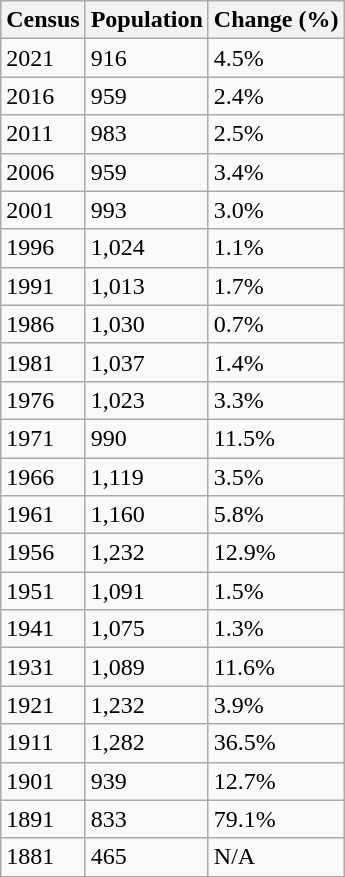<table class="wikitable">
<tr>
<th>Census</th>
<th>Population</th>
<th>Change (%)</th>
</tr>
<tr>
<td>2021</td>
<td>916</td>
<td> 4.5%</td>
</tr>
<tr>
<td>2016</td>
<td>959</td>
<td> 2.4%</td>
</tr>
<tr>
<td>2011</td>
<td>983</td>
<td> 2.5%</td>
</tr>
<tr>
<td>2006</td>
<td>959</td>
<td> 3.4%</td>
</tr>
<tr>
<td>2001</td>
<td>993</td>
<td> 3.0%</td>
</tr>
<tr>
<td>1996</td>
<td>1,024</td>
<td> 1.1%</td>
</tr>
<tr>
<td>1991</td>
<td>1,013</td>
<td> 1.7%</td>
</tr>
<tr>
<td>1986</td>
<td>1,030</td>
<td> 0.7%</td>
</tr>
<tr>
<td>1981</td>
<td>1,037</td>
<td> 1.4%</td>
</tr>
<tr>
<td>1976</td>
<td>1,023</td>
<td> 3.3%</td>
</tr>
<tr>
<td>1971</td>
<td>990</td>
<td> 11.5%</td>
</tr>
<tr>
<td>1966</td>
<td>1,119</td>
<td> 3.5%</td>
</tr>
<tr>
<td>1961</td>
<td>1,160</td>
<td> 5.8%</td>
</tr>
<tr>
<td>1956</td>
<td>1,232</td>
<td> 12.9%</td>
</tr>
<tr>
<td>1951</td>
<td>1,091</td>
<td> 1.5%</td>
</tr>
<tr>
<td>1941</td>
<td>1,075</td>
<td> 1.3%</td>
</tr>
<tr>
<td>1931</td>
<td>1,089</td>
<td> 11.6%</td>
</tr>
<tr>
<td>1921</td>
<td>1,232</td>
<td> 3.9%</td>
</tr>
<tr>
<td>1911</td>
<td>1,282</td>
<td> 36.5%</td>
</tr>
<tr>
<td>1901</td>
<td>939</td>
<td> 12.7%</td>
</tr>
<tr>
<td>1891</td>
<td>833</td>
<td> 79.1%</td>
</tr>
<tr>
<td>1881</td>
<td>465</td>
<td>N/A</td>
</tr>
</table>
